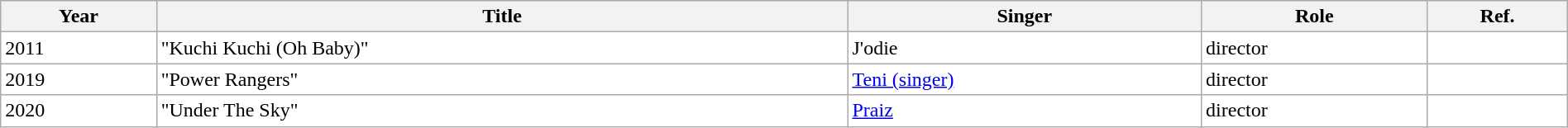<table class="wikitable plainrowheaders" style="width:100%; margin:auto; background:#fff;">
<tr>
<th>Year</th>
<th>Title</th>
<th>Singer</th>
<th>Role</th>
<th>Ref.</th>
</tr>
<tr>
<td>2011</td>
<td>"Kuchi Kuchi (Oh Baby)"</td>
<td>J'odie</td>
<td>director</td>
<td></td>
</tr>
<tr>
<td>2019</td>
<td>"Power Rangers"</td>
<td><a href='#'>Teni (singer)</a></td>
<td>director</td>
<td></td>
</tr>
<tr>
<td>2020</td>
<td>"Under The Sky"</td>
<td><a href='#'>Praiz</a></td>
<td>director</td>
<td></td>
</tr>
</table>
